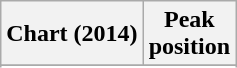<table class="wikitable">
<tr>
<th>Chart (2014)</th>
<th>Peak<br>position</th>
</tr>
<tr>
</tr>
<tr>
</tr>
</table>
